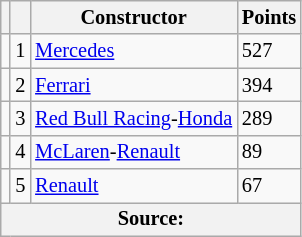<table class="wikitable" style="font-size: 85%;">
<tr>
<th></th>
<th></th>
<th>Constructor</th>
<th>Points</th>
</tr>
<tr>
<td align="left"></td>
<td align="center">1</td>
<td> <a href='#'>Mercedes</a></td>
<td align="left">527</td>
</tr>
<tr>
<td align="left"></td>
<td align="center">2</td>
<td> <a href='#'>Ferrari</a></td>
<td align="left">394</td>
</tr>
<tr>
<td align="left"></td>
<td align="center">3</td>
<td> <a href='#'>Red Bull Racing</a>-<a href='#'>Honda</a></td>
<td align="left">289</td>
</tr>
<tr>
<td align="left"></td>
<td align="center">4</td>
<td> <a href='#'>McLaren</a>-<a href='#'>Renault</a></td>
<td align="left">89</td>
</tr>
<tr>
<td align="left"></td>
<td align="center">5</td>
<td> <a href='#'>Renault</a></td>
<td align="left">67</td>
</tr>
<tr>
<th colspan="4" align="center">Source:</th>
</tr>
</table>
